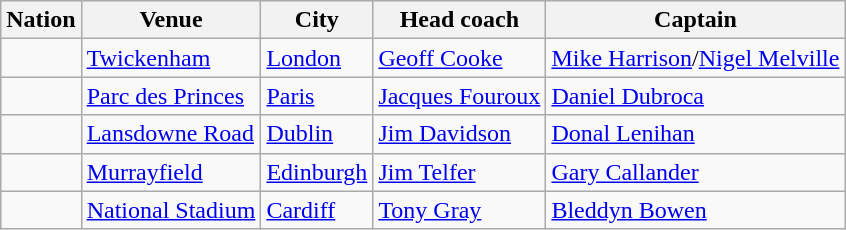<table class="wikitable">
<tr>
<th>Nation</th>
<th>Venue</th>
<th>City</th>
<th>Head coach</th>
<th>Captain</th>
</tr>
<tr>
<td></td>
<td><a href='#'>Twickenham</a></td>
<td><a href='#'>London</a></td>
<td><a href='#'>Geoff Cooke</a></td>
<td><a href='#'>Mike Harrison</a>/<a href='#'>Nigel Melville</a></td>
</tr>
<tr>
<td></td>
<td><a href='#'>Parc des Princes</a></td>
<td><a href='#'>Paris</a></td>
<td><a href='#'>Jacques Fouroux</a></td>
<td><a href='#'>Daniel Dubroca</a></td>
</tr>
<tr>
<td></td>
<td><a href='#'>Lansdowne Road</a></td>
<td><a href='#'>Dublin</a></td>
<td><a href='#'>Jim Davidson</a></td>
<td><a href='#'>Donal Lenihan</a></td>
</tr>
<tr>
<td></td>
<td><a href='#'>Murrayfield</a></td>
<td><a href='#'>Edinburgh</a></td>
<td><a href='#'>Jim Telfer</a></td>
<td><a href='#'>Gary Callander</a></td>
</tr>
<tr>
<td></td>
<td><a href='#'>National Stadium</a></td>
<td><a href='#'>Cardiff</a></td>
<td><a href='#'>Tony Gray</a></td>
<td><a href='#'>Bleddyn Bowen</a></td>
</tr>
</table>
